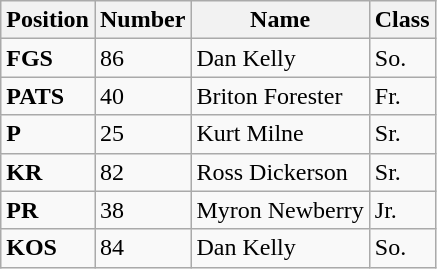<table class="wikitable">
<tr>
<th>Position</th>
<th>Number</th>
<th>Name</th>
<th>Class</th>
</tr>
<tr>
<td><strong>FGS</strong></td>
<td>86</td>
<td>Dan Kelly</td>
<td>So.</td>
</tr>
<tr>
<td><strong>PATS</strong></td>
<td>40</td>
<td>Briton Forester</td>
<td>Fr.</td>
</tr>
<tr>
<td><strong>P</strong></td>
<td>25</td>
<td>Kurt Milne</td>
<td>Sr.</td>
</tr>
<tr>
<td><strong>KR</strong></td>
<td>82</td>
<td>Ross Dickerson</td>
<td>Sr.</td>
</tr>
<tr>
<td><strong>PR</strong></td>
<td>38</td>
<td>Myron Newberry</td>
<td>Jr.</td>
</tr>
<tr>
<td><strong>KOS</strong></td>
<td>84</td>
<td>Dan Kelly</td>
<td>So.</td>
</tr>
</table>
